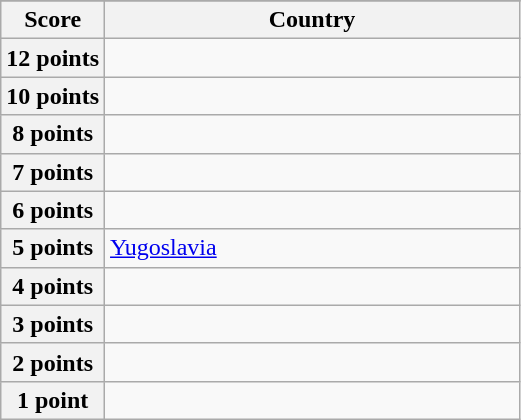<table class="wikitable">
<tr>
</tr>
<tr>
<th scope="col" width="20%">Score</th>
<th scope="col">Country</th>
</tr>
<tr>
<th scope="row">12 points</th>
<td></td>
</tr>
<tr>
<th scope="row">10 points</th>
<td></td>
</tr>
<tr>
<th scope="row">8 points</th>
<td></td>
</tr>
<tr>
<th scope="row">7 points</th>
<td></td>
</tr>
<tr>
<th scope="row">6 points</th>
<td></td>
</tr>
<tr>
<th scope="row">5 points</th>
<td> <a href='#'>Yugoslavia</a></td>
</tr>
<tr>
<th scope="row">4 points</th>
<td></td>
</tr>
<tr>
<th scope="row">3 points</th>
<td></td>
</tr>
<tr>
<th scope="row">2 points</th>
<td></td>
</tr>
<tr>
<th scope="row">1 point</th>
<td></td>
</tr>
</table>
